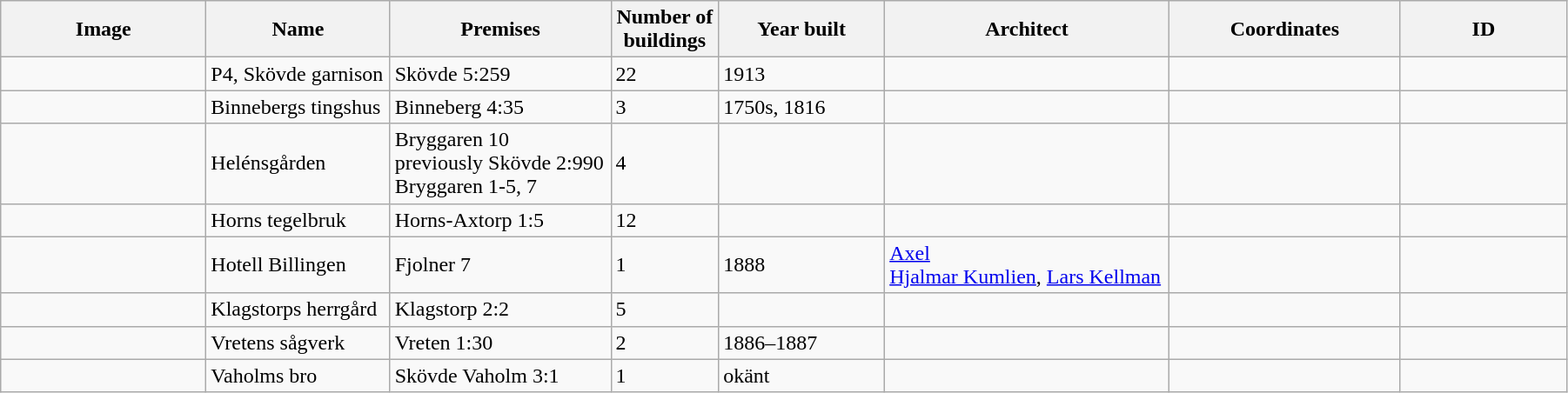<table class="wikitable" width="95%">
<tr>
<th width="150">Image</th>
<th>Name</th>
<th>Premises</th>
<th width="75">Number of<br>buildings</th>
<th width="120">Year built</th>
<th>Architect</th>
<th width="170">Coordinates</th>
<th width="120">ID</th>
</tr>
<tr>
<td></td>
<td Skaraborgs regemente (pansar)>P4, Skövde garnison</td>
<td>Skövde 5:259</td>
<td>22</td>
<td>1913</td>
<td></td>
<td></td>
<td></td>
</tr>
<tr>
<td></td>
<td>Binnebergs tingshus</td>
<td>Binneberg 4:35</td>
<td>3</td>
<td>1750s, 1816</td>
<td></td>
<td></td>
<td></td>
</tr>
<tr>
<td></td>
<td>Helénsgården</td>
<td>Bryggaren 10<br>previously Skövde 2:990<br>Bryggaren 1-5, 7</td>
<td>4</td>
<td></td>
<td></td>
<td></td>
<td></td>
</tr>
<tr>
<td></td>
<td>Horns tegelbruk</td>
<td>Horns-Axtorp 1:5</td>
<td>12</td>
<td></td>
<td></td>
<td></td>
<td></td>
</tr>
<tr>
<td></td>
<td>Hotell Billingen</td>
<td>Fjolner 7</td>
<td>1</td>
<td>1888</td>
<td><a href='#'>Axel</a><br><a href='#'>Hjalmar Kumlien</a>, <a href='#'>Lars Kellman</a></td>
<td></td>
<td></td>
</tr>
<tr>
<td></td>
<td>Klagstorps herrgård</td>
<td>Klagstorp 2:2</td>
<td>5</td>
<td></td>
<td></td>
<td></td>
<td></td>
</tr>
<tr>
<td></td>
<td>Vretens sågverk</td>
<td>Vreten 1:30</td>
<td>2</td>
<td>1886–1887</td>
<td></td>
<td></td>
<td></td>
</tr>
<tr>
<td></td>
<td>Vaholms bro</td>
<td>Skövde Vaholm 3:1</td>
<td>1</td>
<td>okänt</td>
<td></td>
<td></td>
<td></td>
</tr>
</table>
